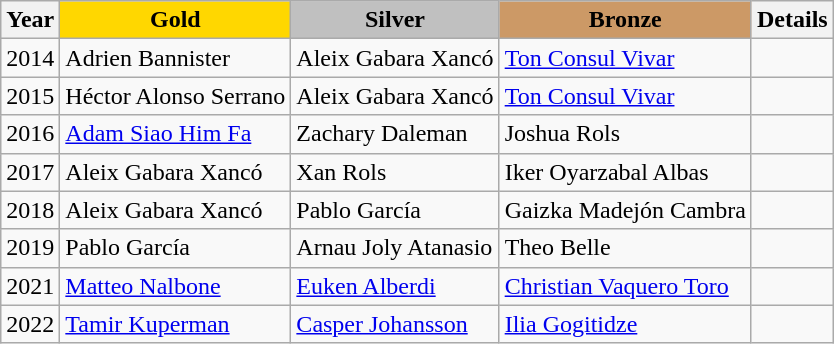<table class="wikitable">
<tr>
<th>Year</th>
<td align=center bgcolor=gold><strong>Gold</strong></td>
<td align=center bgcolor=silver><strong>Silver</strong></td>
<td align=center bgcolor=cc9966><strong>Bronze</strong></td>
<th>Details</th>
</tr>
<tr>
<td>2014</td>
<td> Adrien Bannister</td>
<td> Aleix Gabara Xancó</td>
<td> <a href='#'>Ton Consul Vivar</a></td>
<td></td>
</tr>
<tr>
<td>2015</td>
<td> Héctor Alonso Serrano</td>
<td> Aleix Gabara Xancó</td>
<td> <a href='#'>Ton Consul Vivar</a></td>
<td></td>
</tr>
<tr>
<td>2016</td>
<td> <a href='#'>Adam Siao Him Fa</a></td>
<td> Zachary Daleman</td>
<td> Joshua Rols</td>
<td></td>
</tr>
<tr>
<td>2017</td>
<td> Aleix Gabara Xancó</td>
<td> Xan Rols</td>
<td> Iker Oyarzabal Albas</td>
<td></td>
</tr>
<tr>
<td>2018</td>
<td> Aleix Gabara Xancó</td>
<td> Pablo García</td>
<td> Gaizka Madejón Cambra</td>
<td></td>
</tr>
<tr>
<td>2019</td>
<td> Pablo García</td>
<td> Arnau Joly Atanasio</td>
<td> Theo Belle</td>
<td></td>
</tr>
<tr>
<td>2021</td>
<td> <a href='#'>Matteo Nalbone</a></td>
<td> <a href='#'>Euken Alberdi</a></td>
<td> <a href='#'>Christian Vaquero Toro</a></td>
<td></td>
</tr>
<tr>
<td>2022</td>
<td> <a href='#'>Tamir Kuperman</a></td>
<td> <a href='#'>Casper Johansson</a></td>
<td> <a href='#'>Ilia Gogitidze</a></td>
<td></td>
</tr>
</table>
